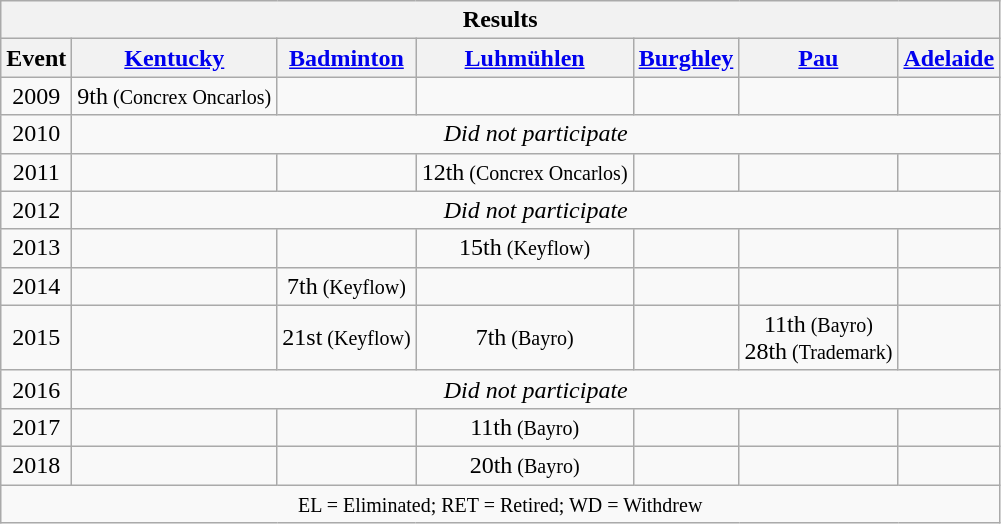<table class="wikitable" style="text-align:center">
<tr>
<th colspan=13 align=center><strong>Results</strong></th>
</tr>
<tr>
<th>Event</th>
<th><a href='#'>Kentucky</a></th>
<th><a href='#'>Badminton</a></th>
<th><a href='#'>Luhmühlen</a></th>
<th><a href='#'>Burghley</a></th>
<th><a href='#'>Pau</a></th>
<th><a href='#'>Adelaide</a></th>
</tr>
<tr>
<td>2009</td>
<td>9th<small> (Concrex Oncarlos)</small></td>
<td></td>
<td></td>
<td></td>
<td></td>
<td></td>
</tr>
<tr>
<td>2010</td>
<td colspan="6"><em>Did not participate</em></td>
</tr>
<tr>
<td>2011</td>
<td></td>
<td></td>
<td>12th<small> (Concrex Oncarlos)</small></td>
<td></td>
<td></td>
<td></td>
</tr>
<tr>
<td>2012</td>
<td colspan="6"><em>Did not participate</em></td>
</tr>
<tr>
<td>2013</td>
<td></td>
<td></td>
<td>15th<small> (Keyflow)</small></td>
<td></td>
<td></td>
<td></td>
</tr>
<tr>
<td>2014</td>
<td></td>
<td>7th<small> (Keyflow)</small></td>
<td></td>
<td></td>
<td></td>
<td></td>
</tr>
<tr>
<td>2015</td>
<td></td>
<td>21st<small> (Keyflow)</small></td>
<td>7th<small> (Bayro)</small></td>
<td></td>
<td>11th<small> (Bayro)</small><br>28th<small> (Trademark)</small></td>
<td></td>
</tr>
<tr>
<td>2016</td>
<td colspan="6"><em>Did not participate</em></td>
</tr>
<tr>
<td>2017</td>
<td></td>
<td></td>
<td>11th<small> (Bayro)</small></td>
<td></td>
<td></td>
<td></td>
</tr>
<tr>
<td>2018</td>
<td></td>
<td></td>
<td>20th<small> (Bayro)</small></td>
<td></td>
<td></td>
<td></td>
</tr>
<tr>
<td colspan=13 align=center><small> EL = Eliminated; RET = Retired; WD = Withdrew </small></td>
</tr>
</table>
